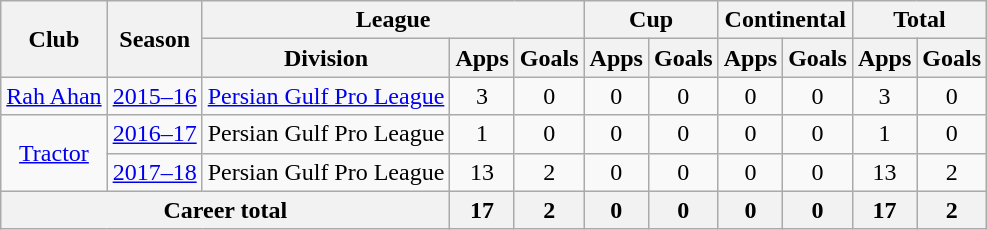<table class="wikitable" style="text-align:center">
<tr>
<th rowspan="2">Club</th>
<th rowspan="2">Season</th>
<th colspan="3">League</th>
<th colspan="2">Cup</th>
<th colspan="2">Continental</th>
<th colspan="2">Total</th>
</tr>
<tr>
<th>Division</th>
<th>Apps</th>
<th>Goals</th>
<th>Apps</th>
<th>Goals</th>
<th>Apps</th>
<th>Goals</th>
<th>Apps</th>
<th>Goals</th>
</tr>
<tr>
<td><a href='#'>Rah Ahan</a></td>
<td><a href='#'>2015–16</a></td>
<td><a href='#'>Persian Gulf Pro League</a></td>
<td>3</td>
<td>0</td>
<td>0</td>
<td>0</td>
<td>0</td>
<td>0</td>
<td>3</td>
<td>0</td>
</tr>
<tr>
<td rowspan="2"><a href='#'>Tractor</a></td>
<td><a href='#'>2016–17</a></td>
<td>Persian Gulf Pro League</td>
<td>1</td>
<td>0</td>
<td>0</td>
<td>0</td>
<td>0</td>
<td>0</td>
<td>1</td>
<td>0</td>
</tr>
<tr>
<td><a href='#'>2017–18</a></td>
<td>Persian Gulf Pro League</td>
<td>13</td>
<td>2</td>
<td>0</td>
<td>0</td>
<td>0</td>
<td>0</td>
<td>13</td>
<td>2</td>
</tr>
<tr>
<th colspan="3">Career total</th>
<th>17</th>
<th>2</th>
<th>0</th>
<th>0</th>
<th>0</th>
<th>0</th>
<th>17</th>
<th>2</th>
</tr>
</table>
